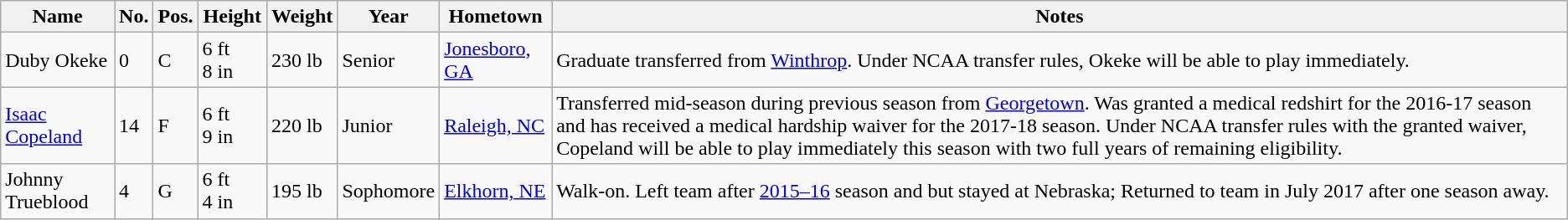<table class="wikitable sortable" border="1">
<tr>
<th>Name</th>
<th>No.</th>
<th>Pos.</th>
<th>Height</th>
<th>Weight</th>
<th>Year</th>
<th>Hometown</th>
<th class="unsortable">Notes</th>
</tr>
<tr>
<td>Duby Okeke</td>
<td>0</td>
<td>C</td>
<td>6 ft 8 in</td>
<td>230 lb</td>
<td>Senior</td>
<td><a href='#'>Jonesboro, GA</a></td>
<td>Graduate transferred from <a href='#'>Winthrop</a>. Under NCAA transfer rules, Okeke will be able to play immediately.</td>
</tr>
<tr>
<td><a href='#'>Isaac Copeland</a></td>
<td>14</td>
<td>F</td>
<td>6 ft 9 in</td>
<td>220 lb</td>
<td>Junior</td>
<td><a href='#'>Raleigh, NC</a></td>
<td>Transferred mid-season during previous season from <a href='#'>Georgetown</a>. Was granted a medical redshirt for the 2016-17 season and has received a medical hardship waiver for the 2017-18 season. Under NCAA transfer rules with the granted waiver, Copeland will be able to play immediately this season with two full years of remaining eligibility.</td>
</tr>
<tr>
<td>Johnny Trueblood</td>
<td>4</td>
<td>G</td>
<td>6 ft 4 in</td>
<td>195 lb</td>
<td>Sophomore</td>
<td><a href='#'>Elkhorn, NE</a></td>
<td>Walk-on. Left team after <a href='#'>2015–16</a> season and but stayed at Nebraska; Returned to team in July 2017 after one season away.</td>
</tr>
</table>
